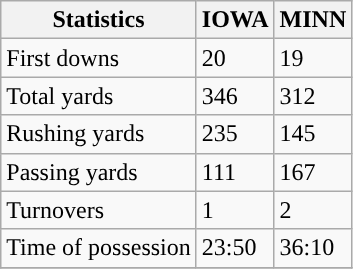<table class="wikitable">
<tr>
<th>Statistics</th>
<th>IOWA</th>
<th>MINN</th>
</tr>
<tr>
<td>First downs</td>
<td>20</td>
<td>19</td>
</tr>
<tr>
<td>Total yards</td>
<td>346</td>
<td>312</td>
</tr>
<tr>
<td>Rushing yards</td>
<td>235</td>
<td>145</td>
</tr>
<tr>
<td>Passing yards</td>
<td>111</td>
<td>167</td>
</tr>
<tr>
<td>Turnovers</td>
<td>1</td>
<td>2</td>
</tr>
<tr>
<td>Time of possession</td>
<td>23:50</td>
<td>36:10</td>
</tr>
<tr>
</tr>
</table>
